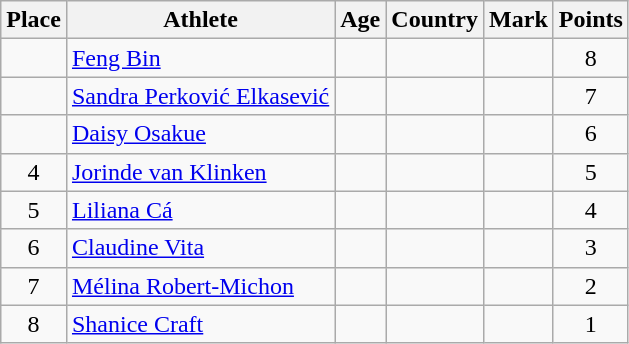<table class="wikitable mw-datatable sortable">
<tr>
<th>Place</th>
<th>Athlete</th>
<th>Age</th>
<th>Country</th>
<th>Mark</th>
<th>Points</th>
</tr>
<tr>
<td align=center></td>
<td><a href='#'>Feng Bin</a></td>
<td></td>
<td></td>
<td></td>
<td align=center>8</td>
</tr>
<tr>
<td align=center></td>
<td><a href='#'>Sandra Perković Elkasević</a></td>
<td></td>
<td></td>
<td></td>
<td align=center>7</td>
</tr>
<tr>
<td align=center></td>
<td><a href='#'>Daisy Osakue</a></td>
<td></td>
<td></td>
<td></td>
<td align=center>6</td>
</tr>
<tr>
<td align=center>4</td>
<td><a href='#'>Jorinde van Klinken</a></td>
<td></td>
<td></td>
<td></td>
<td align=center>5</td>
</tr>
<tr>
<td align=center>5</td>
<td><a href='#'>Liliana Cá</a></td>
<td></td>
<td></td>
<td></td>
<td align=center>4</td>
</tr>
<tr>
<td align=center>6</td>
<td><a href='#'>Claudine Vita</a></td>
<td></td>
<td></td>
<td></td>
<td align=center>3</td>
</tr>
<tr>
<td align=center>7</td>
<td><a href='#'>Mélina Robert-Michon</a></td>
<td></td>
<td></td>
<td></td>
<td align=center>2</td>
</tr>
<tr>
<td align=center>8</td>
<td><a href='#'>Shanice Craft</a></td>
<td></td>
<td></td>
<td></td>
<td align=center>1</td>
</tr>
</table>
